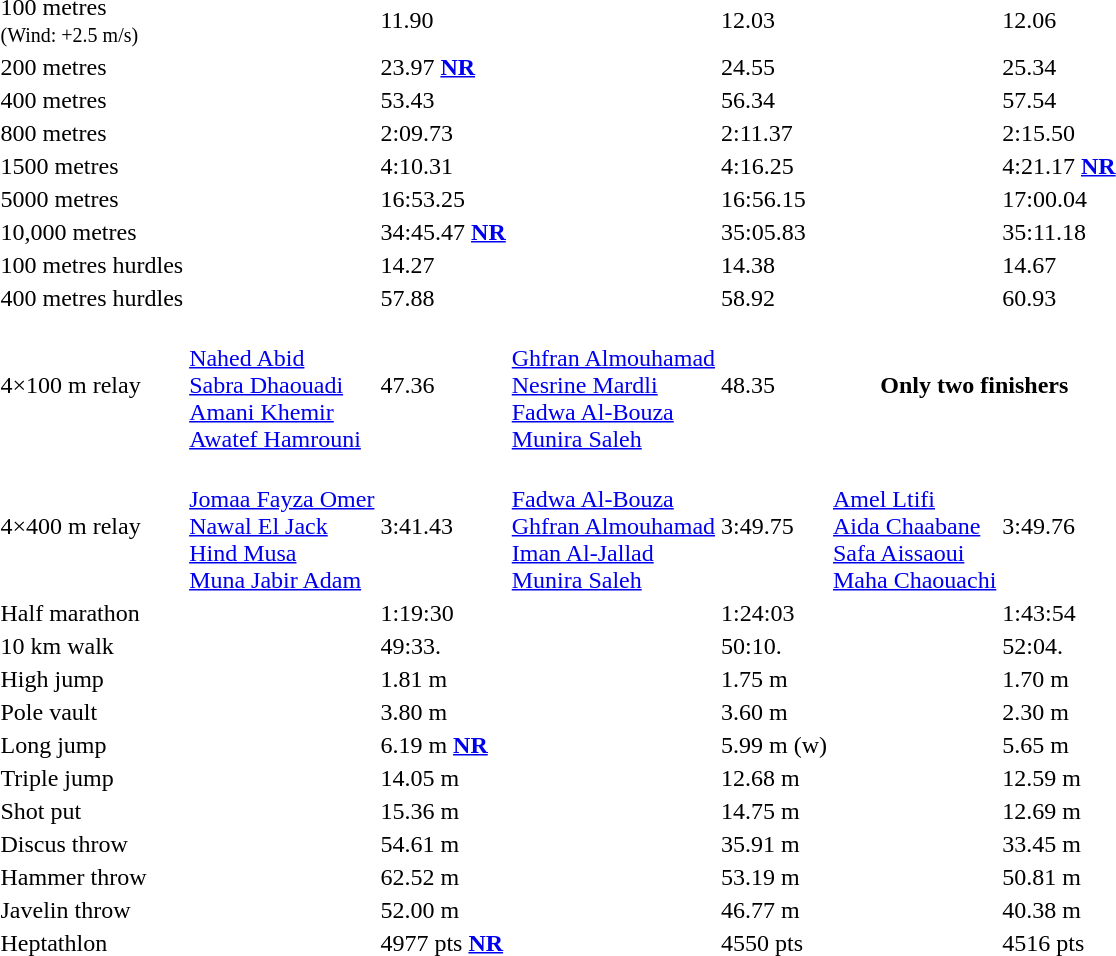<table>
<tr>
<td>100 metres<br><small>(Wind: +2.5 m/s)</small></td>
<td></td>
<td>11.90</td>
<td></td>
<td>12.03</td>
<td></td>
<td>12.06</td>
</tr>
<tr>
<td>200 metres</td>
<td></td>
<td>23.97 <strong><a href='#'>NR</a></strong></td>
<td></td>
<td>24.55</td>
<td></td>
<td>25.34</td>
</tr>
<tr>
<td>400 metres</td>
<td></td>
<td>53.43</td>
<td></td>
<td>56.34</td>
<td></td>
<td>57.54</td>
</tr>
<tr>
<td>800 metres</td>
<td></td>
<td>2:09.73</td>
<td></td>
<td>2:11.37</td>
<td></td>
<td>2:15.50</td>
</tr>
<tr>
<td>1500 metres</td>
<td></td>
<td>4:10.31</td>
<td></td>
<td>4:16.25</td>
<td></td>
<td>4:21.17 <strong><a href='#'>NR</a></strong></td>
</tr>
<tr>
<td>5000 metres</td>
<td></td>
<td>16:53.25</td>
<td></td>
<td>16:56.15</td>
<td></td>
<td>17:00.04</td>
</tr>
<tr>
<td>10,000 metres</td>
<td></td>
<td>34:45.47 <strong><a href='#'>NR</a></strong></td>
<td></td>
<td>35:05.83</td>
<td></td>
<td>35:11.18</td>
</tr>
<tr>
<td>100 metres hurdles</td>
<td></td>
<td>14.27</td>
<td></td>
<td>14.38</td>
<td></td>
<td>14.67</td>
</tr>
<tr>
<td>400 metres hurdles</td>
<td></td>
<td>57.88</td>
<td></td>
<td>58.92</td>
<td></td>
<td>60.93</td>
</tr>
<tr>
<td>4×100 m relay</td>
<td><br><a href='#'>Nahed Abid</a><br><a href='#'>Sabra Dhaouadi</a><br><a href='#'>Amani Khemir</a><br><a href='#'>Awatef Hamrouni</a></td>
<td>47.36</td>
<td><br><a href='#'>Ghfran Almouhamad</a><br><a href='#'>Nesrine Mardli</a><br><a href='#'>Fadwa Al-Bouza</a><br><a href='#'>Munira Saleh</a></td>
<td>48.35</td>
<th colspan=2>Only two finishers</th>
</tr>
<tr>
<td>4×400 m relay</td>
<td><br><a href='#'>Jomaa Fayza Omer</a><br><a href='#'>Nawal El Jack</a><br><a href='#'>Hind Musa</a><br><a href='#'>Muna Jabir Adam</a></td>
<td>3:41.43</td>
<td><br><a href='#'>Fadwa Al-Bouza</a><br><a href='#'>Ghfran Almouhamad</a><br><a href='#'>Iman Al-Jallad</a><br><a href='#'>Munira Saleh</a></td>
<td>3:49.75</td>
<td><br><a href='#'>Amel Ltifi</a><br><a href='#'>Aida Chaabane</a><br><a href='#'>Safa Aissaoui</a><br><a href='#'>Maha Chaouachi</a></td>
<td>3:49.76</td>
</tr>
<tr>
<td>Half marathon</td>
<td></td>
<td>1:19:30</td>
<td></td>
<td>1:24:03</td>
<td></td>
<td>1:43:54</td>
</tr>
<tr>
<td>10 km walk</td>
<td></td>
<td>49:33.</td>
<td></td>
<td>50:10.</td>
<td></td>
<td>52:04.</td>
</tr>
<tr>
<td>High jump</td>
<td></td>
<td>1.81 m</td>
<td></td>
<td>1.75 m</td>
<td></td>
<td>1.70 m</td>
</tr>
<tr>
<td>Pole vault</td>
<td></td>
<td>3.80 m</td>
<td></td>
<td>3.60 m</td>
<td></td>
<td>2.30 m</td>
</tr>
<tr>
<td>Long jump</td>
<td></td>
<td>6.19 m <strong><a href='#'>NR</a></strong></td>
<td></td>
<td>5.99 m (w)</td>
<td></td>
<td>5.65 m</td>
</tr>
<tr>
<td>Triple jump</td>
<td></td>
<td>14.05 m</td>
<td></td>
<td>12.68 m</td>
<td></td>
<td>12.59 m</td>
</tr>
<tr>
<td>Shot put</td>
<td></td>
<td>15.36 m</td>
<td></td>
<td>14.75 m</td>
<td></td>
<td>12.69 m</td>
</tr>
<tr>
<td>Discus throw</td>
<td></td>
<td>54.61 m</td>
<td></td>
<td>35.91 m</td>
<td></td>
<td>33.45 m</td>
</tr>
<tr>
<td>Hammer throw</td>
<td></td>
<td>62.52 m</td>
<td></td>
<td>53.19 m</td>
<td></td>
<td>50.81 m</td>
</tr>
<tr>
<td>Javelin throw</td>
<td></td>
<td>52.00 m</td>
<td></td>
<td>46.77 m</td>
<td></td>
<td>40.38 m</td>
</tr>
<tr>
<td>Heptathlon</td>
<td></td>
<td>4977 pts <strong><a href='#'>NR</a></strong></td>
<td></td>
<td>4550 pts</td>
<td></td>
<td>4516 pts</td>
</tr>
</table>
